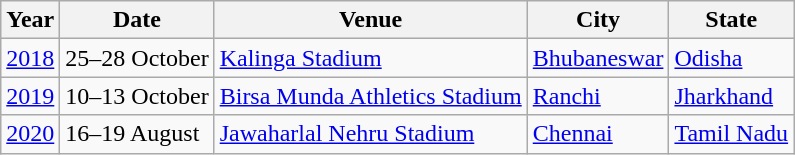<table class="wikitable">
<tr>
<th>Year</th>
<th>Date</th>
<th>Venue</th>
<th>City</th>
<th>State</th>
</tr>
<tr>
<td><a href='#'>2018</a></td>
<td>25–28 October</td>
<td><a href='#'>Kalinga Stadium</a></td>
<td><a href='#'>Bhubaneswar</a></td>
<td><a href='#'>Odisha</a></td>
</tr>
<tr>
<td><a href='#'>2019</a></td>
<td>10–13 October</td>
<td><a href='#'>Birsa Munda Athletics Stadium</a></td>
<td><a href='#'>Ranchi</a></td>
<td><a href='#'>Jharkhand</a></td>
</tr>
<tr>
<td><a href='#'>2020</a></td>
<td>16–19 August</td>
<td><a href='#'>Jawaharlal Nehru Stadium</a></td>
<td><a href='#'>Chennai</a></td>
<td><a href='#'>Tamil Nadu</a></td>
</tr>
</table>
